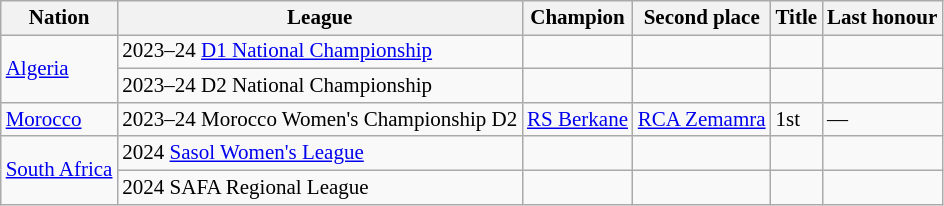<table class=wikitable style="font-size:14px">
<tr>
<th>Nation</th>
<th>League</th>
<th>Champion</th>
<th>Second place</th>
<th data-sort-type="number">Title</th>
<th>Last honour</th>
</tr>
<tr>
<td align=left rowspan=2> <a href='#'>Algeria</a></td>
<td align=left>2023–24 <a href='#'>D1 National Championship</a></td>
<td></td>
<td></td>
<td></td>
<td></td>
</tr>
<tr>
<td align=left>2023–24 D2 National Championship</td>
<td></td>
<td></td>
<td></td>
<td></td>
</tr>
<tr>
<td align=left> <a href='#'>Morocco</a></td>
<td align=left>2023–24 Morocco Women's Championship D2</td>
<td><a href='#'>RS Berkane</a></td>
<td><a href='#'>RCA Zemamra</a></td>
<td>1st</td>
<td>—</td>
</tr>
<tr>
<td align=left rowspan=2> <a href='#'>South Africa</a></td>
<td align=left>2024 <a href='#'>Sasol Women's League</a></td>
<td></td>
<td></td>
<td></td>
<td></td>
</tr>
<tr>
<td align=left>2024 SAFA Regional League</td>
<td></td>
<td></td>
<td></td>
<td></td>
</tr>
</table>
